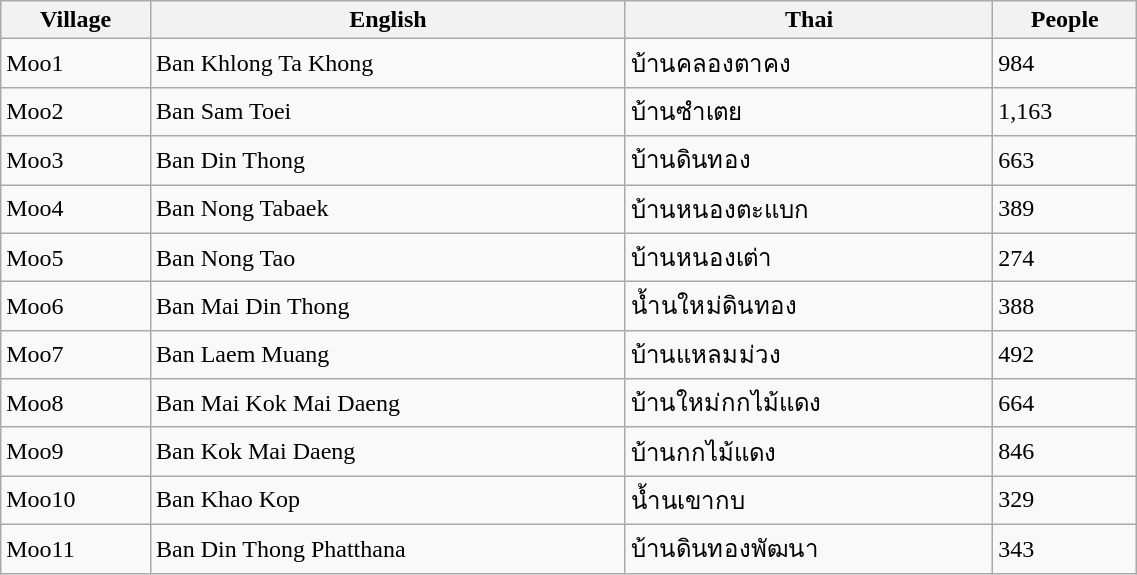<table class="wikitable" style="width:60%;">
<tr>
<th>Village</th>
<th>English</th>
<th>Thai</th>
<th>People</th>
</tr>
<tr>
<td>Moo1</td>
<td>Ban Khlong Ta Khong</td>
<td>บ้านคลองตาคง</td>
<td>984</td>
</tr>
<tr>
<td>Moo2</td>
<td>Ban Sam Toei</td>
<td>บ้านซำเตย</td>
<td>1,163</td>
</tr>
<tr>
<td>Moo3</td>
<td>Ban Din Thong</td>
<td>บ้านดินทอง</td>
<td>663</td>
</tr>
<tr>
<td>Moo4</td>
<td>Ban Nong Tabaek</td>
<td>บ้านหนองตะแบก</td>
<td>389</td>
</tr>
<tr>
<td>Moo5</td>
<td>Ban Nong Tao</td>
<td>บ้านหนองเต่า</td>
<td>274</td>
</tr>
<tr>
<td>Moo6</td>
<td>Ban Mai Din Thong</td>
<td>น้ำนใหม่ดินทอง</td>
<td>388</td>
</tr>
<tr>
<td>Moo7</td>
<td>Ban Laem Muang</td>
<td>บ้านแหลมม่วง</td>
<td>492</td>
</tr>
<tr>
<td>Moo8</td>
<td>Ban Mai Kok Mai Daeng</td>
<td>บ้านใหม่กกไม้แดง</td>
<td>664</td>
</tr>
<tr>
<td>Moo9</td>
<td>Ban Kok Mai Daeng</td>
<td>บ้านกกไม้แดง</td>
<td>846</td>
</tr>
<tr>
<td>Moo10</td>
<td>Ban Khao Kop</td>
<td>น้ำนเขากบ</td>
<td>329</td>
</tr>
<tr>
<td>Moo11</td>
<td>Ban Din Thong Phatthana</td>
<td>บ้านดินทองพัฒนา</td>
<td>343</td>
</tr>
</table>
